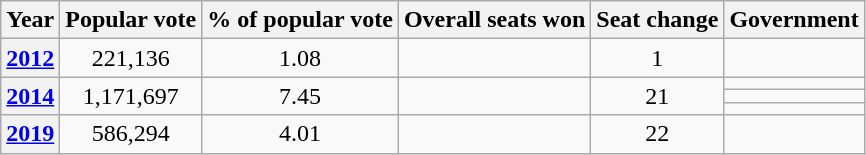<table class="wikitable" style="text-align:center">
<tr>
<th>Year</th>
<th>Popular vote</th>
<th>% of popular vote</th>
<th>Overall seats won</th>
<th>Seat change</th>
<th rowspan=1>Government</th>
</tr>
<tr>
<th><a href='#'>2012</a></th>
<td>221,136</td>
<td>1.08</td>
<td></td>
<td> 1</td>
<td></td>
</tr>
<tr>
<th rowspan="3"><a href='#'>2014</a></th>
<td rowspan="3">1,171,697</td>
<td rowspan="3">7.45</td>
<td rowspan="3"></td>
<td rowspan="3"> 21</td>
<td></td>
</tr>
<tr>
<td></td>
</tr>
<tr>
<td></td>
</tr>
<tr>
<th><a href='#'>2019</a></th>
<td>586,294</td>
<td>4.01</td>
<td></td>
<td> 22</td>
<td></td>
</tr>
</table>
